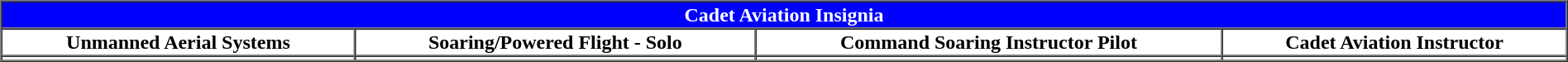<table border="1" cellpadding="1" cellspacing="0" align="center" width="100%">
<tr>
<th colspan="4" style="background:blue; color:white"><strong>Cadet Aviation Insignia</strong></th>
</tr>
<tr>
<th>Unmanned Aerial Systems</th>
<th>Soaring/Powered Flight - Solo</th>
<th>Command Soaring Instructor Pilot</th>
<th>Cadet Aviation Instructor</th>
</tr>
<tr>
<td></td>
<td></td>
<td></td>
<td></td>
</tr>
</table>
